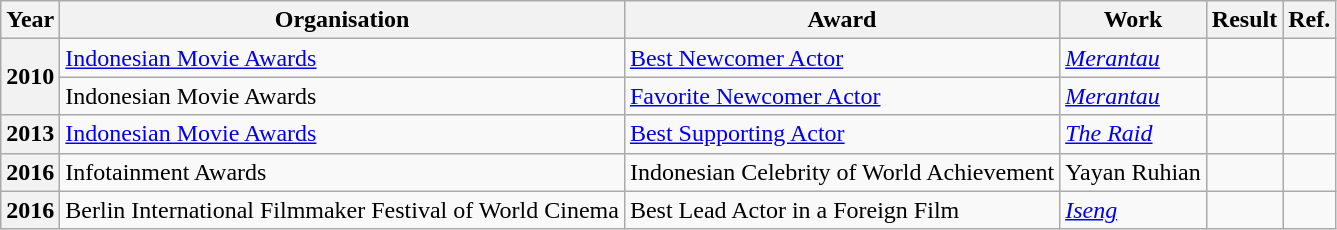<table class="wikitable sortable">
<tr>
<th>Year</th>
<th>Organisation</th>
<th>Award</th>
<th>Work</th>
<th>Result</th>
<th class="unsortable">Ref.</th>
</tr>
<tr>
<th rowspan="2">2010</th>
<td><a href='#'>Indonesian Movie Awards</a></td>
<td><a href='#'>Best Newcomer Actor</a></td>
<td><em><a href='#'>Merantau</a></em></td>
<td></td>
<td align="center"></td>
</tr>
<tr>
<td>Indonesian Movie Awards</td>
<td><a href='#'>Favorite Newcomer Actor</a></td>
<td><em><a href='#'>Merantau</a></em></td>
<td></td>
<td align="center"></td>
</tr>
<tr>
<th>2013</th>
<td><a href='#'>Indonesian Movie Awards</a></td>
<td><a href='#'>Best Supporting Actor</a></td>
<td><em><a href='#'>The Raid</a></em></td>
<td></td>
<td align="center"></td>
</tr>
<tr>
<th>2016</th>
<td>Infotainment Awards</td>
<td>Indonesian Celebrity of World Achievement</td>
<td>Yayan Ruhian</td>
<td></td>
<td align="center"></td>
</tr>
<tr>
<th>2016</th>
<td>Berlin International Filmmaker Festival of World Cinema</td>
<td>Best Lead Actor in a Foreign Film</td>
<td><em><a href='#'>Iseng</a></em></td>
<td></td>
<td align="center"></td>
</tr>
</table>
